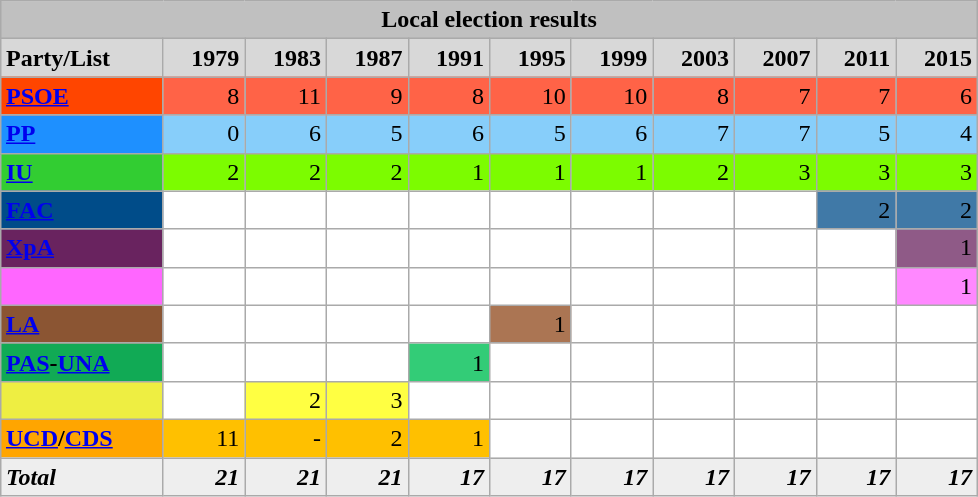<table class="wikitable" style="margin:0 auto">
<tr>
<td colspan="11" width="644px" bgcolor="#C0C0C0" style="text-align:center;"><strong>Local election results</strong></td>
</tr>
<tr bgcolor="#D8D8D8">
<td><strong>Party/List</strong></td>
<td align="right"><strong>1979</strong></td>
<td align="right"><strong>1983</strong></td>
<td align="right"><strong>1987</strong></td>
<td align="right"><strong>1991</strong></td>
<td align="right"><strong>1995</strong></td>
<td align="right"><strong>1999</strong></td>
<td align="right"><strong>2003</strong></td>
<td align="right"><strong>2007</strong></td>
<td align="right"><strong>2011</strong></td>
<td align="right"><strong>2015</strong></td>
</tr>
<tr>
<td bgcolor="#FF4500"><strong><a href='#'><span>PSOE</span></a></strong></td>
<td bgcolor="#FF6347" align="right">8</td>
<td bgcolor="#FF6347" align="right">11</td>
<td bgcolor="#FF6347" align="right">9</td>
<td bgcolor="#FF6347" align="right">8</td>
<td bgcolor="#FF6347" align="right">10</td>
<td bgcolor="#FF6347" align="right">10</td>
<td bgcolor="#FF6347" align="right">8</td>
<td bgcolor="#FF6347" align="right">7</td>
<td bgcolor="#FF6347" align="right">7</td>
<td bgcolor="#FF6347" align="right">6</td>
</tr>
<tr>
<td bgcolor="#1E90FF"><strong><a href='#'><span>PP</span></a></strong></td>
<td bgcolor="#87CEFA" align="right">0</td>
<td bgcolor="#87CEFA" align="right">6</td>
<td bgcolor="#87CEFA" align="right">5</td>
<td bgcolor="#87CEFA" align="right">6</td>
<td bgcolor="#87CEFA" align="right">5</td>
<td bgcolor="#87CEFA" align="right">6</td>
<td bgcolor="#87CEFA" align="right">7</td>
<td bgcolor="#87CEFA" align="right">7</td>
<td bgcolor="#87CEFA" align="right">5</td>
<td bgcolor="#87CEFA" align="right">4</td>
</tr>
<tr>
<td bgcolor="#32CD32"><strong><a href='#'><span>IU</span></a></strong></td>
<td bgcolor="#7CFC00" align="right">2</td>
<td bgcolor="#7CFC00" align="right">2</td>
<td bgcolor="#7CFC00" align="right">2</td>
<td bgcolor="#7CFC00" align="right">1</td>
<td bgcolor="#7CFC00" align="right">1</td>
<td bgcolor="#7CFC00" align="right">1</td>
<td bgcolor="#7CFC00" align="right">2</td>
<td bgcolor="#7CFC00" align="right">3</td>
<td bgcolor="#7CFC00" align="right">3</td>
<td bgcolor="#7CFC00" align="right">3</td>
</tr>
<tr>
<td bgcolor="#004C89"><strong><a href='#'><span>FAC</span></a></strong></td>
<td bgcolor="#ffffff" align="right"></td>
<td bgcolor="#ffffff" align="right"></td>
<td bgcolor="#ffffff" align="right"></td>
<td bgcolor="#ffffff" align="right"></td>
<td bgcolor="#ffffff" align="right"></td>
<td bgcolor="#ffffff" align="right"></td>
<td bgcolor="#ffffff" align="right"></td>
<td bgcolor="#ffffff" align="right"></td>
<td bgcolor="#4079A7" align="right">2</td>
<td bgcolor="#4079A7" align="right">2</td>
</tr>
<tr>
<td bgcolor="#69235F"><strong><a href='#'><span>XpA</span></a></strong></td>
<td bgcolor="#FFFFFF" align="right"></td>
<td bgcolor="#FFFFFF" align="right"></td>
<td bgcolor="#FFFFFF" align="right"></td>
<td bgcolor="#FFFFFF" align="right"></td>
<td bgcolor="#FFFFFF" align="right"></td>
<td bgcolor="#FFFFFF" align="right"></td>
<td bgcolor="#FFFFFF" align="right"></td>
<td bgcolor="#FFFFFF" align="right"></td>
<td bgcolor="#FFFFFF" align="right"></td>
<td bgcolor="#8F5A87" align="right">1</td>
</tr>
<tr>
<td bgcolor="#FF66FF"><strong></strong></td>
<td bgcolor="#ffffff" align="right"></td>
<td bgcolor="#ffffff" align="right"></td>
<td bgcolor="#ffffff" align="right"></td>
<td bgcolor="#ffffff" align="right"></td>
<td bgcolor="#ffffff" align="right"></td>
<td bgcolor="#ffffff" align="right"></td>
<td bgcolor="#ffffff" align="right"></td>
<td bgcolor="#ffffff" align="right"></td>
<td bgcolor="#ffffff" align="right"></td>
<td bgcolor="#FF88FF" align="right">1</td>
</tr>
<tr>
<td bgcolor="#8B5533"><strong><a href='#'><span>LA</span></a></strong></td>
<td bgcolor="#ffffff" align="right"></td>
<td bgcolor="#ffffff" align="right"></td>
<td bgcolor="#ffffff" align="right"></td>
<td bgcolor="#ffffff" align="right"></td>
<td bgcolor="#AB7553" align="right">1</td>
<td bgcolor="#ffffff" align="right"></td>
<td bgcolor="#ffffff" align="right"></td>
<td bgcolor="#ffffff" align="right"></td>
<td bgcolor="#ffffff" align="right"></td>
<td bgcolor="#ffffff" align="right"></td>
</tr>
<tr>
<td bgcolor="#11AA55"><strong><a href='#'><span>PAS</span></a>-<a href='#'><span>UNA</span></a></strong></td>
<td bgcolor="#FFFFff"  align="right"></td>
<td bgcolor="#FFFFff"  align="right"></td>
<td bgcolor="#FFFFff"  align="right"></td>
<td bgcolor="#33CC77"  align="right">1</td>
<td bgcolor="#FFFFff"  align="right"></td>
<td bgcolor="#FFFFff"  align="right"></td>
<td bgcolor="#FFFFff"  align="right"></td>
<td bgcolor="#FFFFff"  align="right"></td>
<td bgcolor="#FFFFff"  align="right"></td>
<td bgcolor="#FFFFff"  align="right"></td>
</tr>
<tr>
<td bgcolor="#EEEE42"><strong></strong></td>
<td bgcolor="#FFFFff"  align="right"></td>
<td bgcolor="#FFFF42"  align="right">2</td>
<td bgcolor="#FFFF42"  align="right">3</td>
<td bgcolor="#FFFFff"  align="right"></td>
<td bgcolor="#FFFFff"  align="right"></td>
<td bgcolor="#FFFFff"  align="right"></td>
<td bgcolor="#FFFFff"  align="right"></td>
<td bgcolor="#FFFFff"  align="right"></td>
<td bgcolor="#FFFFff"  align="right"></td>
<td bgcolor="#FFFFff"  align="right"></td>
</tr>
<tr>
<td bgcolor="#FFA500"><strong><a href='#'><span>UCD</span></a>/<a href='#'><span>CDS</span></a></strong></td>
<td bgcolor="#ffC000" align="right">11</td>
<td bgcolor="#ffC000" align="right">-</td>
<td bgcolor="#ffC000" align="right">2</td>
<td bgcolor="#ffC000" align="right">1</td>
<td bgcolor="#ffffff" align="right"></td>
<td bgcolor="#ffffff" align="right"></td>
<td bgcolor="#ffffff" align="right"></td>
<td bgcolor="#ffffff" align="right"></td>
<td bgcolor="#ffffff" align="right"></td>
<td bgcolor="#ffffff" align="right"></td>
</tr>
<tr bgcolor="#EEEEEE">
<td><strong><em>Total</em></strong></td>
<td align="right"><strong><em>21</em></strong></td>
<td align="right"><strong><em>21</em></strong></td>
<td align="right"><strong><em>21</em></strong></td>
<td align="right"><strong><em>17</em></strong></td>
<td align="right"><strong><em>17</em></strong></td>
<td align="right"><strong><em>17</em></strong></td>
<td align="right"><strong><em>17</em></strong></td>
<td align="right"><strong><em>17</em></strong></td>
<td align="right"><strong><em>17</em></strong></td>
<td align="right"><strong><em>17</em></strong></td>
</tr>
</table>
